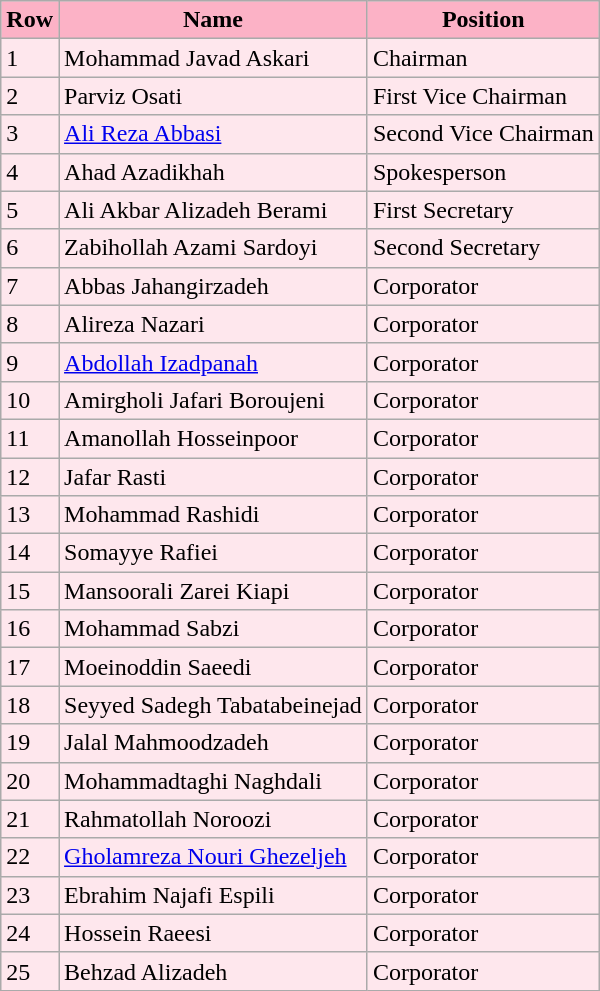<table class="wikitable" style="background-color:#fee7ed; margin: 1em auto 1em auto">
<tr>
<td align="center" style="background:#fcb2c6;"><strong>Row</strong></td>
<td align="center" style="background:#fcb2c6;"><strong>Name</strong></td>
<td align="center" style="background:#fcb2c6;"><strong>Position</strong></td>
</tr>
<tr>
<td>1</td>
<td>Mohammad Javad Askari</td>
<td>Chairman</td>
</tr>
<tr>
<td>2</td>
<td>Parviz Osati</td>
<td>First Vice Chairman</td>
</tr>
<tr>
<td>3</td>
<td><a href='#'>Ali Reza Abbasi</a></td>
<td>Second Vice Chairman</td>
</tr>
<tr>
<td>4</td>
<td>Ahad Azadikhah</td>
<td>Spokesperson</td>
</tr>
<tr>
<td>5</td>
<td>Ali Akbar Alizadeh Berami</td>
<td>First Secretary</td>
</tr>
<tr>
<td>6</td>
<td>Zabihollah Azami Sardoyi</td>
<td>Second Secretary</td>
</tr>
<tr>
<td>7</td>
<td>Abbas Jahangirzadeh</td>
<td>Corporator</td>
</tr>
<tr>
<td>8</td>
<td>Alireza Nazari</td>
<td>Corporator</td>
</tr>
<tr>
<td>9</td>
<td><a href='#'>Abdollah Izadpanah</a></td>
<td>Corporator</td>
</tr>
<tr>
<td>10</td>
<td>Amirgholi Jafari Boroujeni</td>
<td>Corporator</td>
</tr>
<tr>
<td>11</td>
<td>Amanollah Hosseinpoor</td>
<td>Corporator</td>
</tr>
<tr>
<td>12</td>
<td>Jafar Rasti</td>
<td>Corporator</td>
</tr>
<tr>
<td>13</td>
<td>Mohammad Rashidi</td>
<td>Corporator</td>
</tr>
<tr>
<td>14</td>
<td>Somayye Rafiei</td>
<td>Corporator</td>
</tr>
<tr>
<td>15</td>
<td>Mansoorali Zarei Kiapi</td>
<td>Corporator</td>
</tr>
<tr>
<td>16</td>
<td>Mohammad Sabzi</td>
<td>Corporator</td>
</tr>
<tr>
<td>17</td>
<td>Moeinoddin Saeedi</td>
<td>Corporator</td>
</tr>
<tr>
<td>18</td>
<td>Seyyed Sadegh Tabatabeinejad</td>
<td>Corporator</td>
</tr>
<tr>
<td>19</td>
<td>Jalal Mahmoodzadeh</td>
<td>Corporator</td>
</tr>
<tr>
<td>20</td>
<td>Mohammadtaghi Naghdali</td>
<td>Corporator</td>
</tr>
<tr>
<td>21</td>
<td>Rahmatollah Noroozi</td>
<td>Corporator</td>
</tr>
<tr>
<td>22</td>
<td><a href='#'>Gholamreza Nouri Ghezeljeh</a></td>
<td>Corporator</td>
</tr>
<tr>
<td>23</td>
<td>Ebrahim Najafi Espili</td>
<td>Corporator</td>
</tr>
<tr>
<td>24</td>
<td>Hossein Raeesi</td>
<td>Corporator</td>
</tr>
<tr>
<td>25</td>
<td>Behzad Alizadeh</td>
<td>Corporator</td>
</tr>
</table>
